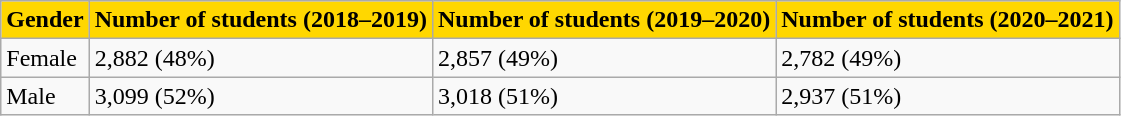<table class="wikitable" style="font-size: 100%;" |>
<tr>
<td style="background:gold; color:black; text-align:left;"><strong>Gender</strong></td>
<td style="background:gold; color:black; text-align:left;"><strong>Number of students (2018–2019)</strong></td>
<td style="background:gold; color:black; text-align:left;"><strong>Number of students (2019–2020)</strong></td>
<td style="background:gold; color:black; text-align:left;"><strong>Number of students (2020–2021)</strong></td>
</tr>
<tr>
<td>Female</td>
<td>2,882 (48%)</td>
<td>2,857 (49%)</td>
<td>2,782 (49%)</td>
</tr>
<tr>
<td>Male</td>
<td>3,099 (52%)</td>
<td>3,018 (51%)</td>
<td>2,937 (51%)</td>
</tr>
</table>
